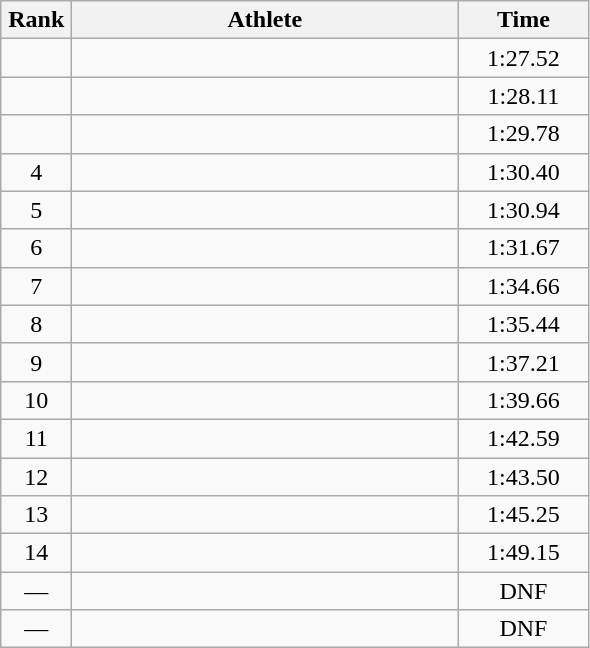<table class=wikitable style="text-align:center">
<tr>
<th width=40>Rank</th>
<th width=250>Athlete</th>
<th width=80>Time</th>
</tr>
<tr>
<td></td>
<td align=left></td>
<td>1:27.52</td>
</tr>
<tr>
<td></td>
<td align=left></td>
<td>1:28.11</td>
</tr>
<tr>
<td></td>
<td align=left></td>
<td>1:29.78</td>
</tr>
<tr>
<td>4</td>
<td align=left></td>
<td>1:30.40</td>
</tr>
<tr>
<td>5</td>
<td align=left></td>
<td>1:30.94</td>
</tr>
<tr>
<td>6</td>
<td align=left></td>
<td>1:31.67</td>
</tr>
<tr>
<td>7</td>
<td align=left></td>
<td>1:34.66</td>
</tr>
<tr>
<td>8</td>
<td align=left></td>
<td>1:35.44</td>
</tr>
<tr>
<td>9</td>
<td align=left></td>
<td>1:37.21</td>
</tr>
<tr>
<td>10</td>
<td align=left></td>
<td>1:39.66</td>
</tr>
<tr>
<td>11</td>
<td align=left></td>
<td>1:42.59</td>
</tr>
<tr>
<td>12</td>
<td align=left></td>
<td>1:43.50</td>
</tr>
<tr>
<td>13</td>
<td align=left></td>
<td>1:45.25</td>
</tr>
<tr>
<td>14</td>
<td align=left></td>
<td>1:49.15</td>
</tr>
<tr>
<td>—</td>
<td align=left></td>
<td>DNF</td>
</tr>
<tr>
<td>—</td>
<td align=left></td>
<td>DNF</td>
</tr>
</table>
